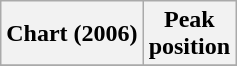<table class="wikitable plainrowheaders">
<tr>
<th>Chart (2006)</th>
<th>Peak<br>position</th>
</tr>
<tr>
</tr>
</table>
